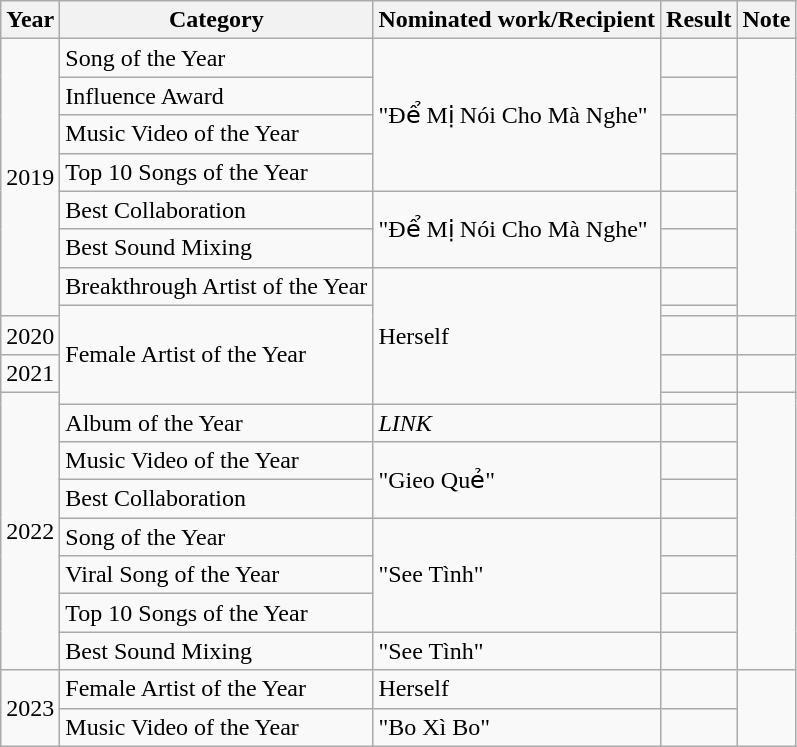<table class="wikitable">
<tr>
<th>Year</th>
<th>Category</th>
<th>Nominated work/Recipient</th>
<th>Result</th>
<th>Note</th>
</tr>
<tr>
<td rowspan="8">2019</td>
<td>Song of the Year</td>
<td rowspan="4">"Để Mị Nói Cho Mà Nghe"</td>
<td></td>
<td rowspan="8"></td>
</tr>
<tr>
<td>Influence Award</td>
<td></td>
</tr>
<tr>
<td>Music Video of the Year</td>
<td></td>
</tr>
<tr>
<td>Top 10 Songs of the Year</td>
<td></td>
</tr>
<tr>
<td>Best Collaboration</td>
<td rowspan="2">"Để Mị Nói Cho Mà Nghe" </td>
<td></td>
</tr>
<tr>
<td>Best Sound Mixing</td>
<td></td>
</tr>
<tr>
<td>Breakthrough Artist of the Year</td>
<td rowspan="5">Herself</td>
<td></td>
</tr>
<tr>
<td rowspan="4">Female Artist of the Year</td>
<td></td>
</tr>
<tr>
<td>2020</td>
<td></td>
<td></td>
</tr>
<tr>
<td>2021</td>
<td></td>
<td></td>
</tr>
<tr>
<td rowspan="8">2022</td>
<td></td>
<td rowspan="8"><br></td>
</tr>
<tr>
<td>Album of the Year</td>
<td><em>LINK</em></td>
<td></td>
</tr>
<tr>
<td>Music Video of the Year</td>
<td rowspan="2">"Gieo Quẻ"</td>
<td></td>
</tr>
<tr>
<td>Best Collaboration</td>
<td></td>
</tr>
<tr>
<td>Song of the Year</td>
<td rowspan="3">"See Tình"</td>
<td></td>
</tr>
<tr>
<td>Viral Song of the Year</td>
<td></td>
</tr>
<tr>
<td>Top 10 Songs of the Year</td>
<td></td>
</tr>
<tr>
<td>Best Sound Mixing</td>
<td>"See Tình" </td>
<td></td>
</tr>
<tr>
<td rowspan="2">2023</td>
<td>Female Artist of the Year</td>
<td>Herself</td>
<td></td>
<td rowspan="2"><br></td>
</tr>
<tr>
<td>Music Video of the Year</td>
<td>"Bo Xì Bo"</td>
<td></td>
</tr>
</table>
